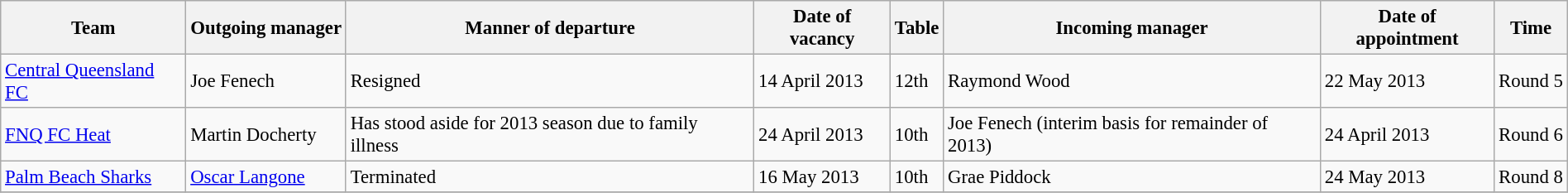<table class="wikitable" style="width:100%; font-size:95%;">
<tr>
<th>Team</th>
<th>Outgoing manager</th>
<th>Manner of departure</th>
<th>Date of vacancy</th>
<th>Table</th>
<th>Incoming manager</th>
<th>Date of appointment</th>
<th>Time</th>
</tr>
<tr>
<td><a href='#'>Central Queensland FC</a></td>
<td>Joe Fenech</td>
<td>Resigned</td>
<td>14 April 2013</td>
<td>12th</td>
<td>Raymond Wood</td>
<td>22 May 2013</td>
<td>Round 5</td>
</tr>
<tr>
<td><a href='#'>FNQ FC Heat</a></td>
<td>Martin Docherty</td>
<td>Has stood aside for 2013 season due to family illness</td>
<td>24 April 2013</td>
<td>10th</td>
<td>Joe Fenech (interim basis for remainder of 2013)</td>
<td>24 April 2013</td>
<td>Round 6</td>
</tr>
<tr>
<td><a href='#'>Palm Beach Sharks</a></td>
<td><a href='#'>Oscar Langone</a></td>
<td>Terminated</td>
<td>16 May 2013</td>
<td>10th</td>
<td>Grae Piddock</td>
<td>24 May 2013</td>
<td>Round 8</td>
</tr>
<tr>
</tr>
</table>
